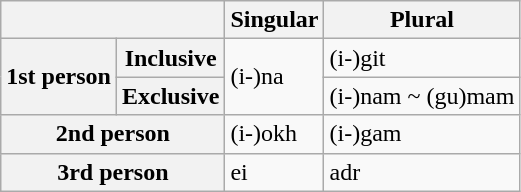<table class="wikitable">
<tr>
<th colspan="2"></th>
<th>Singular</th>
<th>Plural</th>
</tr>
<tr>
<th rowspan="2">1st person</th>
<th>Inclusive</th>
<td rowspan="2">(i-)na</td>
<td>(i-)git</td>
</tr>
<tr>
<th>Exclusive</th>
<td>(i-)nam ~ (gu)mam</td>
</tr>
<tr>
<th colspan="2">2nd person</th>
<td>(i-)okh</td>
<td>(i-)gam</td>
</tr>
<tr>
<th colspan="2">3rd person</th>
<td>ei</td>
<td>adr</td>
</tr>
</table>
